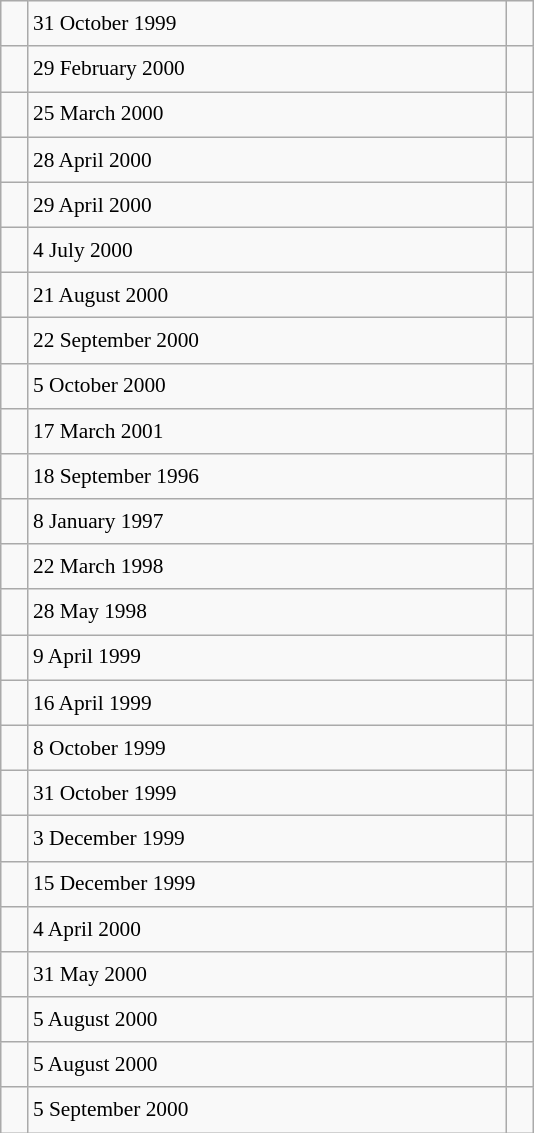<table class="wikitable" style="font-size: 89%; float: left; width: 25em; margin-right: 1em; line-height: 1.65em">
<tr>
<td></td>
<td>31 October 1999</td>
<td></td>
</tr>
<tr>
<td></td>
<td>29 February 2000</td>
<td></td>
</tr>
<tr>
<td></td>
<td>25 March 2000</td>
<td></td>
</tr>
<tr>
<td></td>
<td>28 April 2000</td>
<td></td>
</tr>
<tr>
<td></td>
<td>29 April 2000</td>
<td></td>
</tr>
<tr>
<td></td>
<td>4 July 2000</td>
<td></td>
</tr>
<tr>
<td></td>
<td>21 August 2000</td>
<td></td>
</tr>
<tr>
<td></td>
<td>22 September 2000</td>
<td></td>
</tr>
<tr>
<td></td>
<td>5 October 2000</td>
<td></td>
</tr>
<tr>
<td></td>
<td>17 March 2001</td>
<td></td>
</tr>
<tr>
<td></td>
<td>18 September 1996</td>
<td></td>
</tr>
<tr>
<td></td>
<td>8 January 1997</td>
<td></td>
</tr>
<tr>
<td></td>
<td>22 March 1998</td>
<td></td>
</tr>
<tr>
<td></td>
<td>28 May 1998</td>
<td></td>
</tr>
<tr>
<td></td>
<td>9 April 1999</td>
<td></td>
</tr>
<tr>
<td></td>
<td>16 April 1999</td>
<td></td>
</tr>
<tr>
<td></td>
<td>8 October 1999</td>
<td></td>
</tr>
<tr>
<td></td>
<td>31 October 1999</td>
<td></td>
</tr>
<tr>
<td></td>
<td>3 December 1999</td>
<td></td>
</tr>
<tr>
<td></td>
<td>15 December 1999</td>
<td></td>
</tr>
<tr>
<td></td>
<td>4 April 2000</td>
<td></td>
</tr>
<tr>
<td></td>
<td>31 May 2000</td>
<td></td>
</tr>
<tr>
<td></td>
<td>5 August 2000</td>
<td></td>
</tr>
<tr>
<td></td>
<td>5 August 2000</td>
<td></td>
</tr>
<tr>
<td></td>
<td>5 September 2000</td>
<td></td>
</tr>
</table>
